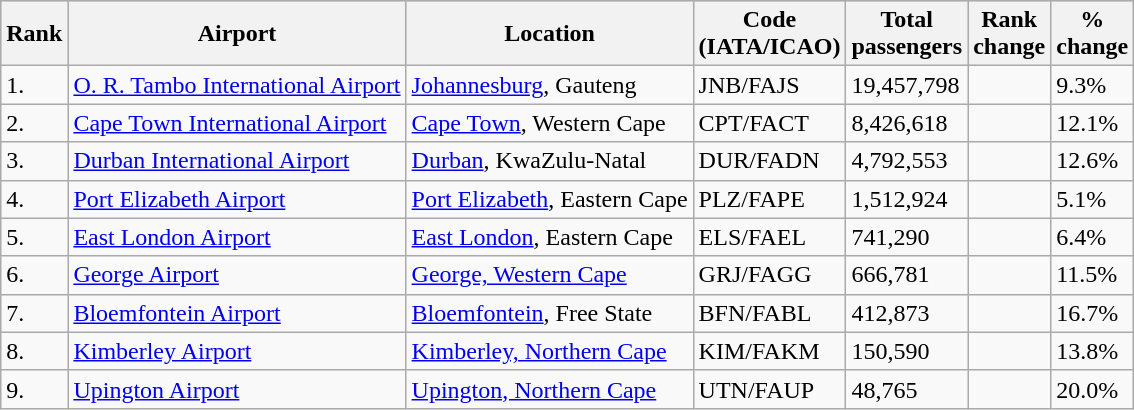<table class="wikitable sortable"  width= align=>
<tr bgcolor=lightgrey>
<th>Rank</th>
<th>Airport</th>
<th>Location</th>
<th>Code<br>(IATA/ICAO)</th>
<th>Total<br>passengers</th>
<th>Rank<br>change</th>
<th>%<br>change</th>
</tr>
<tr>
<td>1.</td>
<td><a href='#'>O. R. Tambo International Airport</a></td>
<td><a href='#'>Johannesburg</a>, Gauteng</td>
<td>JNB/FAJS</td>
<td>19,457,798</td>
<td></td>
<td>9.3%</td>
</tr>
<tr>
<td>2.</td>
<td><a href='#'>Cape Town International Airport</a></td>
<td><a href='#'>Cape Town</a>, Western Cape</td>
<td>CPT/FACT</td>
<td>8,426,618</td>
<td></td>
<td>12.1%</td>
</tr>
<tr>
<td>3.</td>
<td><a href='#'>Durban International Airport</a></td>
<td><a href='#'>Durban</a>, KwaZulu-Natal</td>
<td>DUR/FADN</td>
<td>4,792,553</td>
<td></td>
<td>12.6%</td>
</tr>
<tr>
<td>4.</td>
<td><a href='#'>Port Elizabeth Airport</a></td>
<td><a href='#'>Port Elizabeth</a>, Eastern Cape</td>
<td>PLZ/FAPE</td>
<td>1,512,924</td>
<td></td>
<td>5.1%</td>
</tr>
<tr>
<td>5.</td>
<td><a href='#'>East London Airport</a></td>
<td><a href='#'>East London</a>, Eastern Cape</td>
<td>ELS/FAEL</td>
<td>741,290</td>
<td></td>
<td>6.4%</td>
</tr>
<tr>
<td>6.</td>
<td><a href='#'>George Airport</a></td>
<td><a href='#'>George, Western Cape</a></td>
<td>GRJ/FAGG</td>
<td>666,781</td>
<td></td>
<td>11.5%</td>
</tr>
<tr>
<td>7.</td>
<td><a href='#'>Bloemfontein Airport</a></td>
<td><a href='#'>Bloemfontein</a>, Free State</td>
<td>BFN/FABL</td>
<td>412,873</td>
<td></td>
<td>16.7%</td>
</tr>
<tr>
<td>8.</td>
<td><a href='#'>Kimberley Airport</a></td>
<td><a href='#'>Kimberley, Northern Cape</a></td>
<td>KIM/FAKM</td>
<td>150,590</td>
<td></td>
<td>13.8%</td>
</tr>
<tr>
<td>9.</td>
<td><a href='#'>Upington Airport</a></td>
<td><a href='#'>Upington, Northern Cape</a></td>
<td>UTN/FAUP</td>
<td>48,765</td>
<td></td>
<td>20.0%</td>
</tr>
</table>
